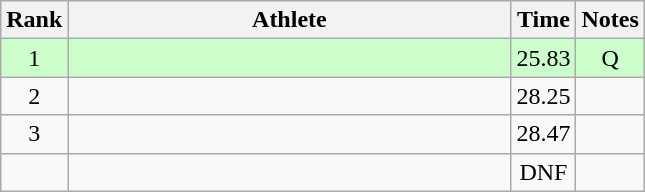<table class="wikitable" style="text-align:center">
<tr>
<th>Rank</th>
<th Style="width:18em">Athlete</th>
<th>Time</th>
<th>Notes</th>
</tr>
<tr style="background:#cfc">
<td>1</td>
<td style="text-align:left"></td>
<td>25.83</td>
<td>Q</td>
</tr>
<tr>
<td>2</td>
<td style="text-align:left"></td>
<td>28.25</td>
<td></td>
</tr>
<tr>
<td>3</td>
<td style="text-align:left"></td>
<td>28.47</td>
<td></td>
</tr>
<tr>
<td></td>
<td style="text-align:left"></td>
<td>DNF</td>
<td></td>
</tr>
</table>
